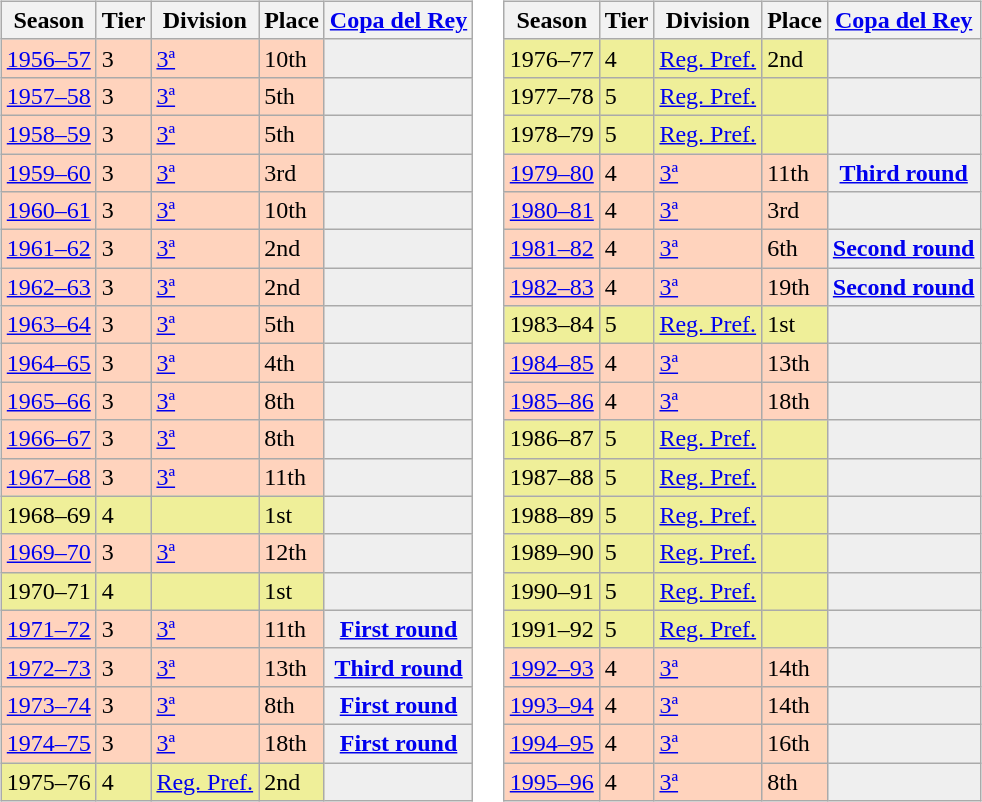<table>
<tr>
<td valign="top" width=0%><br><table class="wikitable">
<tr style="background:#f0f6fa;">
<th>Season</th>
<th>Tier</th>
<th>Division</th>
<th>Place</th>
<th><a href='#'>Copa del Rey</a></th>
</tr>
<tr>
<td style="background:#FFD3BD;"><a href='#'>1956–57</a></td>
<td style="background:#FFD3BD;">3</td>
<td style="background:#FFD3BD;"><a href='#'>3ª</a></td>
<td style="background:#FFD3BD;">10th</td>
<th style="background:#efefef;"></th>
</tr>
<tr>
<td style="background:#FFD3BD;"><a href='#'>1957–58</a></td>
<td style="background:#FFD3BD;">3</td>
<td style="background:#FFD3BD;"><a href='#'>3ª</a></td>
<td style="background:#FFD3BD;">5th</td>
<th style="background:#efefef;"></th>
</tr>
<tr>
<td style="background:#FFD3BD;"><a href='#'>1958–59</a></td>
<td style="background:#FFD3BD;">3</td>
<td style="background:#FFD3BD;"><a href='#'>3ª</a></td>
<td style="background:#FFD3BD;">5th</td>
<th style="background:#efefef;"></th>
</tr>
<tr>
<td style="background:#FFD3BD;"><a href='#'>1959–60</a></td>
<td style="background:#FFD3BD;">3</td>
<td style="background:#FFD3BD;"><a href='#'>3ª</a></td>
<td style="background:#FFD3BD;">3rd</td>
<th style="background:#efefef;"></th>
</tr>
<tr>
<td style="background:#FFD3BD;"><a href='#'>1960–61</a></td>
<td style="background:#FFD3BD;">3</td>
<td style="background:#FFD3BD;"><a href='#'>3ª</a></td>
<td style="background:#FFD3BD;">10th</td>
<th style="background:#efefef;"></th>
</tr>
<tr>
<td style="background:#FFD3BD;"><a href='#'>1961–62</a></td>
<td style="background:#FFD3BD;">3</td>
<td style="background:#FFD3BD;"><a href='#'>3ª</a></td>
<td style="background:#FFD3BD;">2nd</td>
<th style="background:#efefef;"></th>
</tr>
<tr>
<td style="background:#FFD3BD;"><a href='#'>1962–63</a></td>
<td style="background:#FFD3BD;">3</td>
<td style="background:#FFD3BD;"><a href='#'>3ª</a></td>
<td style="background:#FFD3BD;">2nd</td>
<th style="background:#efefef;"></th>
</tr>
<tr>
<td style="background:#FFD3BD;"><a href='#'>1963–64</a></td>
<td style="background:#FFD3BD;">3</td>
<td style="background:#FFD3BD;"><a href='#'>3ª</a></td>
<td style="background:#FFD3BD;">5th</td>
<th style="background:#efefef;"></th>
</tr>
<tr>
<td style="background:#FFD3BD;"><a href='#'>1964–65</a></td>
<td style="background:#FFD3BD;">3</td>
<td style="background:#FFD3BD;"><a href='#'>3ª</a></td>
<td style="background:#FFD3BD;">4th</td>
<th style="background:#efefef;"></th>
</tr>
<tr>
<td style="background:#FFD3BD;"><a href='#'>1965–66</a></td>
<td style="background:#FFD3BD;">3</td>
<td style="background:#FFD3BD;"><a href='#'>3ª</a></td>
<td style="background:#FFD3BD;">8th</td>
<th style="background:#efefef;"></th>
</tr>
<tr>
<td style="background:#FFD3BD;"><a href='#'>1966–67</a></td>
<td style="background:#FFD3BD;">3</td>
<td style="background:#FFD3BD;"><a href='#'>3ª</a></td>
<td style="background:#FFD3BD;">8th</td>
<th style="background:#efefef;"></th>
</tr>
<tr>
<td style="background:#FFD3BD;"><a href='#'>1967–68</a></td>
<td style="background:#FFD3BD;">3</td>
<td style="background:#FFD3BD;"><a href='#'>3ª</a></td>
<td style="background:#FFD3BD;">11th</td>
<th style="background:#efefef;"></th>
</tr>
<tr>
<td style="background:#EFEF99;">1968–69</td>
<td style="background:#EFEF99;">4</td>
<td style="background:#EFEF99;"></td>
<td style="background:#EFEF99;">1st</td>
<th style="background:#efefef;"></th>
</tr>
<tr>
<td style="background:#FFD3BD;"><a href='#'>1969–70</a></td>
<td style="background:#FFD3BD;">3</td>
<td style="background:#FFD3BD;"><a href='#'>3ª</a></td>
<td style="background:#FFD3BD;">12th</td>
<th style="background:#efefef;"></th>
</tr>
<tr>
<td style="background:#EFEF99;">1970–71</td>
<td style="background:#EFEF99;">4</td>
<td style="background:#EFEF99;"></td>
<td style="background:#EFEF99;">1st</td>
<th style="background:#efefef;"></th>
</tr>
<tr>
<td style="background:#FFD3BD;"><a href='#'>1971–72</a></td>
<td style="background:#FFD3BD;">3</td>
<td style="background:#FFD3BD;"><a href='#'>3ª</a></td>
<td style="background:#FFD3BD;">11th</td>
<th style="background:#efefef;"><a href='#'>First round</a></th>
</tr>
<tr>
<td style="background:#FFD3BD;"><a href='#'>1972–73</a></td>
<td style="background:#FFD3BD;">3</td>
<td style="background:#FFD3BD;"><a href='#'>3ª</a></td>
<td style="background:#FFD3BD;">13th</td>
<th style="background:#efefef;"><a href='#'>Third round</a></th>
</tr>
<tr>
<td style="background:#FFD3BD;"><a href='#'>1973–74</a></td>
<td style="background:#FFD3BD;">3</td>
<td style="background:#FFD3BD;"><a href='#'>3ª</a></td>
<td style="background:#FFD3BD;">8th</td>
<th style="background:#efefef;"><a href='#'>First round</a></th>
</tr>
<tr>
<td style="background:#FFD3BD;"><a href='#'>1974–75</a></td>
<td style="background:#FFD3BD;">3</td>
<td style="background:#FFD3BD;"><a href='#'>3ª</a></td>
<td style="background:#FFD3BD;">18th</td>
<th style="background:#efefef;"><a href='#'>First round</a></th>
</tr>
<tr>
<td style="background:#EFEF99;">1975–76</td>
<td style="background:#EFEF99;">4</td>
<td style="background:#EFEF99;"><a href='#'>Reg. Pref.</a></td>
<td style="background:#EFEF99;">2nd</td>
<th style="background:#efefef;"></th>
</tr>
</table>
</td>
<td valign="top" width=0%><br><table class="wikitable">
<tr style="background:#f0f6fa;">
<th>Season</th>
<th>Tier</th>
<th>Division</th>
<th>Place</th>
<th><a href='#'>Copa del Rey</a></th>
</tr>
<tr>
<td style="background:#EFEF99;">1976–77</td>
<td style="background:#EFEF99;">4</td>
<td style="background:#EFEF99;"><a href='#'>Reg. Pref.</a></td>
<td style="background:#EFEF99;">2nd</td>
<th style="background:#efefef;"></th>
</tr>
<tr>
<td style="background:#EFEF99;">1977–78</td>
<td style="background:#EFEF99;">5</td>
<td style="background:#EFEF99;"><a href='#'>Reg. Pref.</a></td>
<td style="background:#EFEF99;"></td>
<th style="background:#efefef;"></th>
</tr>
<tr>
<td style="background:#EFEF99;">1978–79</td>
<td style="background:#EFEF99;">5</td>
<td style="background:#EFEF99;"><a href='#'>Reg. Pref.</a></td>
<td style="background:#EFEF99;"></td>
<th style="background:#efefef;"></th>
</tr>
<tr>
<td style="background:#FFD3BD;"><a href='#'>1979–80</a></td>
<td style="background:#FFD3BD;">4</td>
<td style="background:#FFD3BD;"><a href='#'>3ª</a></td>
<td style="background:#FFD3BD;">11th</td>
<th style="background:#efefef;"><a href='#'>Third round</a></th>
</tr>
<tr>
<td style="background:#FFD3BD;"><a href='#'>1980–81</a></td>
<td style="background:#FFD3BD;">4</td>
<td style="background:#FFD3BD;"><a href='#'>3ª</a></td>
<td style="background:#FFD3BD;">3rd</td>
<th style="background:#efefef;"></th>
</tr>
<tr>
<td style="background:#FFD3BD;"><a href='#'>1981–82</a></td>
<td style="background:#FFD3BD;">4</td>
<td style="background:#FFD3BD;"><a href='#'>3ª</a></td>
<td style="background:#FFD3BD;">6th</td>
<th style="background:#efefef;"><a href='#'>Second round</a></th>
</tr>
<tr>
<td style="background:#FFD3BD;"><a href='#'>1982–83</a></td>
<td style="background:#FFD3BD;">4</td>
<td style="background:#FFD3BD;"><a href='#'>3ª</a></td>
<td style="background:#FFD3BD;">19th</td>
<th style="background:#efefef;"><a href='#'>Second round</a></th>
</tr>
<tr>
<td style="background:#EFEF99;">1983–84</td>
<td style="background:#EFEF99;">5</td>
<td style="background:#EFEF99;"><a href='#'>Reg. Pref.</a></td>
<td style="background:#EFEF99;">1st</td>
<th style="background:#efefef;"></th>
</tr>
<tr>
<td style="background:#FFD3BD;"><a href='#'>1984–85</a></td>
<td style="background:#FFD3BD;">4</td>
<td style="background:#FFD3BD;"><a href='#'>3ª</a></td>
<td style="background:#FFD3BD;">13th</td>
<th style="background:#efefef;"></th>
</tr>
<tr>
<td style="background:#FFD3BD;"><a href='#'>1985–86</a></td>
<td style="background:#FFD3BD;">4</td>
<td style="background:#FFD3BD;"><a href='#'>3ª</a></td>
<td style="background:#FFD3BD;">18th</td>
<th style="background:#efefef;"></th>
</tr>
<tr>
<td style="background:#EFEF99;">1986–87</td>
<td style="background:#EFEF99;">5</td>
<td style="background:#EFEF99;"><a href='#'>Reg. Pref.</a></td>
<td style="background:#EFEF99;"></td>
<th style="background:#efefef;"></th>
</tr>
<tr>
<td style="background:#EFEF99;">1987–88</td>
<td style="background:#EFEF99;">5</td>
<td style="background:#EFEF99;"><a href='#'>Reg. Pref.</a></td>
<td style="background:#EFEF99;"></td>
<th style="background:#efefef;"></th>
</tr>
<tr>
<td style="background:#EFEF99;">1988–89</td>
<td style="background:#EFEF99;">5</td>
<td style="background:#EFEF99;"><a href='#'>Reg. Pref.</a></td>
<td style="background:#EFEF99;"></td>
<th style="background:#efefef;"></th>
</tr>
<tr>
<td style="background:#EFEF99;">1989–90</td>
<td style="background:#EFEF99;">5</td>
<td style="background:#EFEF99;"><a href='#'>Reg. Pref.</a></td>
<td style="background:#EFEF99;"></td>
<th style="background:#efefef;"></th>
</tr>
<tr>
<td style="background:#EFEF99;">1990–91</td>
<td style="background:#EFEF99;">5</td>
<td style="background:#EFEF99;"><a href='#'>Reg. Pref.</a></td>
<td style="background:#EFEF99;"></td>
<th style="background:#efefef;"></th>
</tr>
<tr>
<td style="background:#EFEF99;">1991–92</td>
<td style="background:#EFEF99;">5</td>
<td style="background:#EFEF99;"><a href='#'>Reg. Pref.</a></td>
<td style="background:#EFEF99;"></td>
<th style="background:#efefef;"></th>
</tr>
<tr>
<td style="background:#FFD3BD;"><a href='#'>1992–93</a></td>
<td style="background:#FFD3BD;">4</td>
<td style="background:#FFD3BD;"><a href='#'>3ª</a></td>
<td style="background:#FFD3BD;">14th</td>
<th style="background:#efefef;"></th>
</tr>
<tr>
<td style="background:#FFD3BD;"><a href='#'>1993–94</a></td>
<td style="background:#FFD3BD;">4</td>
<td style="background:#FFD3BD;"><a href='#'>3ª</a></td>
<td style="background:#FFD3BD;">14th</td>
<th style="background:#efefef;"></th>
</tr>
<tr>
<td style="background:#FFD3BD;"><a href='#'>1994–95</a></td>
<td style="background:#FFD3BD;">4</td>
<td style="background:#FFD3BD;"><a href='#'>3ª</a></td>
<td style="background:#FFD3BD;">16th</td>
<th style="background:#efefef;"></th>
</tr>
<tr>
<td style="background:#FFD3BD;"><a href='#'>1995–96</a></td>
<td style="background:#FFD3BD;">4</td>
<td style="background:#FFD3BD;"><a href='#'>3ª</a></td>
<td style="background:#FFD3BD;">8th</td>
<th style="background:#efefef;"></th>
</tr>
</table>
</td>
</tr>
</table>
